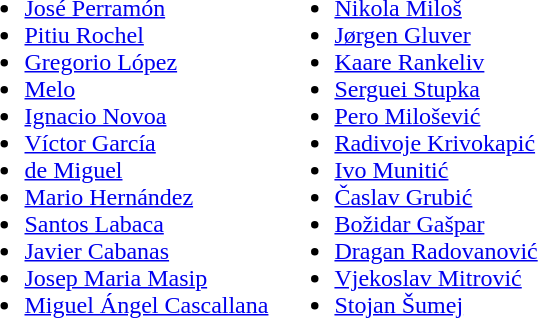<table>
<tr style="vertical-align: top;">
<td><br><ul><li> <a href='#'>José Perramón</a></li><li> <a href='#'>Pitiu Rochel</a></li><li> <a href='#'>Gregorio López</a></li><li> <a href='#'>Melo</a></li><li> <a href='#'>Ignacio Novoa</a></li><li> <a href='#'>Víctor García</a></li><li> <a href='#'>de Miguel</a></li><li> <a href='#'>Mario Hernández</a></li><li> <a href='#'>Santos Labaca</a></li><li> <a href='#'>Javier Cabanas</a></li><li> <a href='#'>Josep Maria Masip</a></li><li> <a href='#'>Miguel Ángel Cascallana</a></li></ul></td>
<td><br><ul><li> <a href='#'>Nikola Miloš</a></li><li> <a href='#'>Jørgen Gluver</a></li><li> <a href='#'>Kaare Rankeliv</a></li><li> <a href='#'>Serguei Stupka</a></li><li> <a href='#'>Pero Milošević</a></li><li> <a href='#'>Radivoje Krivokapić</a></li><li> <a href='#'>Ivo Munitić</a></li><li> <a href='#'>Časlav Grubić</a></li><li> <a href='#'>Božidar Gašpar</a></li><li> <a href='#'>Dragan Radovanović</a></li><li> <a href='#'>Vjekoslav Mitrović</a></li><li> <a href='#'>Stojan Šumej</a></li></ul></td>
</tr>
</table>
